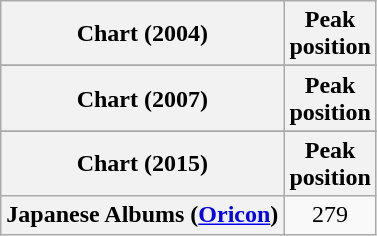<table class="wikitable sortable plainrowheaders" style="text-align:center">
<tr>
<th scope="col">Chart (2004)</th>
<th scope="col">Peak<br> position</th>
</tr>
<tr>
</tr>
<tr>
</tr>
<tr>
</tr>
<tr>
</tr>
<tr>
<th scope="col">Chart (2007)</th>
<th scope="col">Peak<br> position</th>
</tr>
<tr>
</tr>
<tr>
</tr>
<tr>
</tr>
<tr>
<th scope="col">Chart (2015)</th>
<th scope="col">Peak<br> position</th>
</tr>
<tr>
<th scope="row">Japanese Albums (<a href='#'>Oricon</a>)</th>
<td>279</td>
</tr>
</table>
